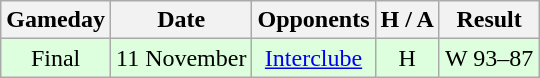<table class="wikitable" style="text-align:center">
<tr>
<th>Gameday</th>
<th>Date</th>
<th>Opponents</th>
<th>H / A</th>
<th>Result</th>
</tr>
<tr bgcolor="#dfd">
<td>Final</td>
<td>11 November</td>
<td><a href='#'>Interclube</a></td>
<td>H</td>
<td>W 93–87</td>
</tr>
</table>
